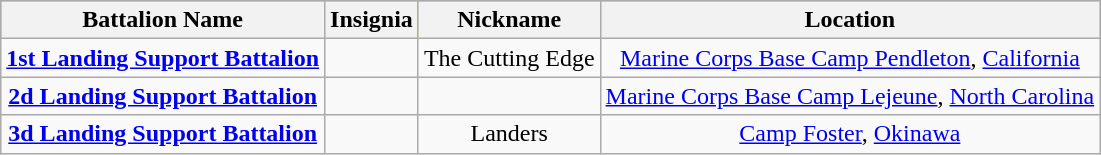<table class="wikitable sortable" style="text-align:center;">
<tr bgcolor=#CCCCCC">
<th><strong>Battalion Name</strong></th>
<th><strong>Insignia</strong></th>
<th><strong>Nickname</strong></th>
<th><strong>Location</strong></th>
</tr>
<tr>
<td><strong><a href='#'>1st Landing Support Battalion</a></strong></td>
<td></td>
<td>The Cutting Edge</td>
<td><a href='#'>Marine Corps Base Camp Pendleton</a>, <a href='#'>California</a></td>
</tr>
<tr>
<td><strong><a href='#'>2d Landing Support Battalion</a></strong></td>
<td></td>
<td></td>
<td><a href='#'>Marine Corps Base Camp Lejeune</a>, <a href='#'>North Carolina</a></td>
</tr>
<tr>
<td><strong><a href='#'>3d Landing Support Battalion</a></strong></td>
<td></td>
<td>Landers</td>
<td><a href='#'>Camp Foster</a>, <a href='#'>Okinawa</a></td>
</tr>
</table>
